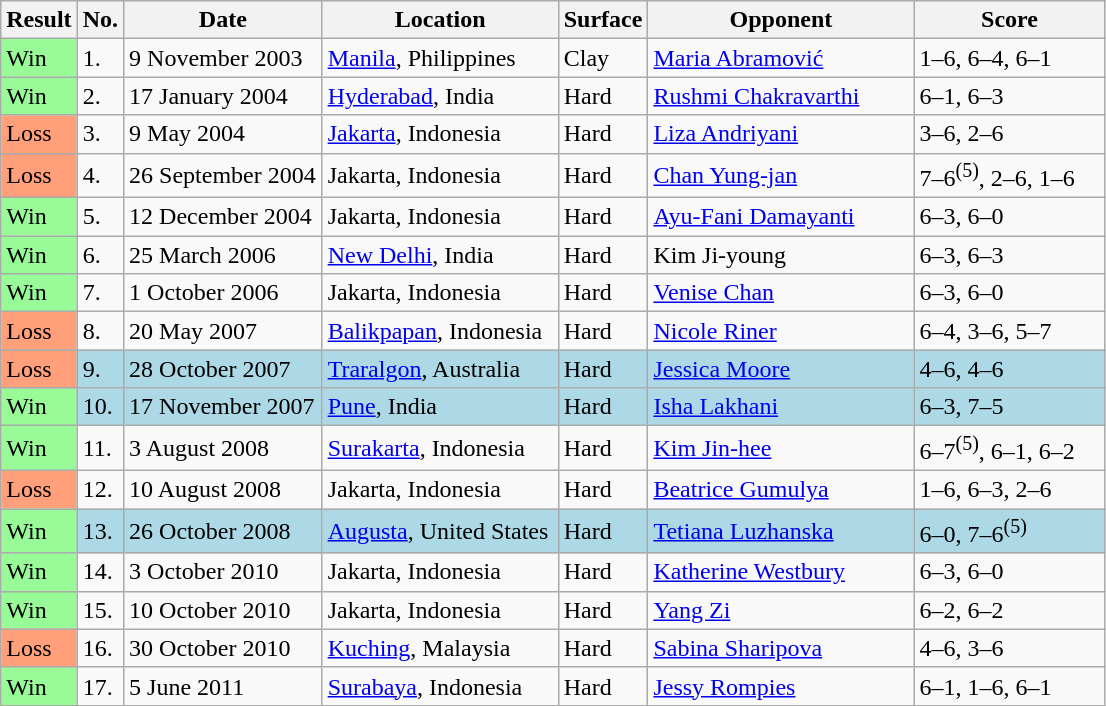<table class="sortable wikitable">
<tr>
<th style="width:35px">Result</th>
<th style="width:20px">No.</th>
<th style="width:125px">Date</th>
<th style="width:150px">Location</th>
<th style="width:45px">Surface</th>
<th style="width:170px">Opponent</th>
<th style="width:120px" class="unsortable">Score</th>
</tr>
<tr>
<td style="background:#98fb98;">Win</td>
<td>1.</td>
<td>9 November 2003</td>
<td><a href='#'>Manila</a>, Philippines</td>
<td>Clay</td>
<td> <a href='#'>Maria Abramović</a></td>
<td>1–6, 6–4, 6–1</td>
</tr>
<tr>
<td style="background:#98fb98;">Win</td>
<td>2.</td>
<td>17 January 2004</td>
<td><a href='#'>Hyderabad</a>, India</td>
<td>Hard</td>
<td> <a href='#'>Rushmi Chakravarthi</a></td>
<td>6–1, 6–3</td>
</tr>
<tr>
<td style="background:#ffa07a;">Loss</td>
<td>3.</td>
<td>9 May 2004</td>
<td><a href='#'>Jakarta</a>, Indonesia</td>
<td>Hard</td>
<td> <a href='#'>Liza Andriyani</a></td>
<td>3–6, 2–6</td>
</tr>
<tr>
<td style="background:#ffa07a;">Loss</td>
<td>4.</td>
<td>26 September 2004</td>
<td>Jakarta, Indonesia</td>
<td>Hard</td>
<td> <a href='#'>Chan Yung-jan</a></td>
<td>7–6<sup>(5)</sup>, 2–6, 1–6</td>
</tr>
<tr>
<td style="background:#98fb98;">Win</td>
<td>5.</td>
<td>12 December 2004</td>
<td>Jakarta, Indonesia</td>
<td>Hard</td>
<td> <a href='#'>Ayu-Fani Damayanti</a></td>
<td>6–3, 6–0</td>
</tr>
<tr>
<td style="background:#98fb98;">Win</td>
<td>6.</td>
<td>25 March 2006</td>
<td><a href='#'>New Delhi</a>, India</td>
<td>Hard</td>
<td> Kim Ji-young</td>
<td>6–3, 6–3</td>
</tr>
<tr>
<td style="background:#98fb98;">Win</td>
<td>7.</td>
<td>1 October 2006</td>
<td>Jakarta, Indonesia</td>
<td>Hard</td>
<td> <a href='#'>Venise Chan</a></td>
<td>6–3, 6–0</td>
</tr>
<tr>
<td style="background:#ffa07a;">Loss</td>
<td>8.</td>
<td>20 May 2007</td>
<td><a href='#'>Balikpapan</a>, Indonesia</td>
<td>Hard</td>
<td> <a href='#'>Nicole Riner</a></td>
<td>6–4, 3–6, 5–7</td>
</tr>
<tr style="background:lightblue;">
<td style="background:#ffa07a;">Loss</td>
<td>9.</td>
<td>28 October 2007</td>
<td><a href='#'>Traralgon</a>, Australia</td>
<td>Hard</td>
<td> <a href='#'>Jessica Moore</a></td>
<td>4–6, 4–6</td>
</tr>
<tr style="background:lightblue;">
<td style="background:#98fb98;">Win</td>
<td>10.</td>
<td>17 November 2007</td>
<td><a href='#'>Pune</a>, India</td>
<td>Hard</td>
<td> <a href='#'>Isha Lakhani</a></td>
<td>6–3, 7–5</td>
</tr>
<tr>
<td style="background:#98fb98;">Win</td>
<td>11.</td>
<td>3 August 2008</td>
<td><a href='#'>Surakarta</a>, Indonesia</td>
<td>Hard</td>
<td> <a href='#'>Kim Jin-hee</a></td>
<td>6–7<sup>(5)</sup>, 6–1, 6–2</td>
</tr>
<tr>
<td style="background:#ffa07a;">Loss</td>
<td>12.</td>
<td>10 August 2008</td>
<td>Jakarta, Indonesia</td>
<td>Hard</td>
<td> <a href='#'>Beatrice Gumulya</a></td>
<td>1–6, 6–3, 2–6</td>
</tr>
<tr style="background:lightblue;">
<td style="background:#98fb98;">Win</td>
<td>13.</td>
<td>26 October 2008</td>
<td><a href='#'>Augusta</a>, United States</td>
<td>Hard</td>
<td> <a href='#'>Tetiana Luzhanska</a></td>
<td>6–0, 7–6<sup>(5)</sup></td>
</tr>
<tr>
<td style="background:#98fb98;">Win</td>
<td>14.</td>
<td>3 October 2010</td>
<td>Jakarta, Indonesia</td>
<td>Hard</td>
<td> <a href='#'>Katherine Westbury</a></td>
<td>6–3, 6–0</td>
</tr>
<tr>
<td style="background:#98fb98;">Win</td>
<td>15.</td>
<td>10 October 2010</td>
<td>Jakarta, Indonesia</td>
<td>Hard</td>
<td> <a href='#'>Yang Zi</a></td>
<td>6–2, 6–2</td>
</tr>
<tr>
<td style="background:#ffa07a;">Loss</td>
<td>16.</td>
<td>30 October 2010</td>
<td><a href='#'>Kuching</a>, Malaysia</td>
<td>Hard</td>
<td> <a href='#'>Sabina Sharipova</a></td>
<td>4–6, 3–6</td>
</tr>
<tr>
<td style="background:#98fb98;">Win</td>
<td>17.</td>
<td>5 June 2011</td>
<td><a href='#'>Surabaya</a>, Indonesia</td>
<td>Hard</td>
<td> <a href='#'>Jessy Rompies</a></td>
<td>6–1, 1–6, 6–1</td>
</tr>
</table>
